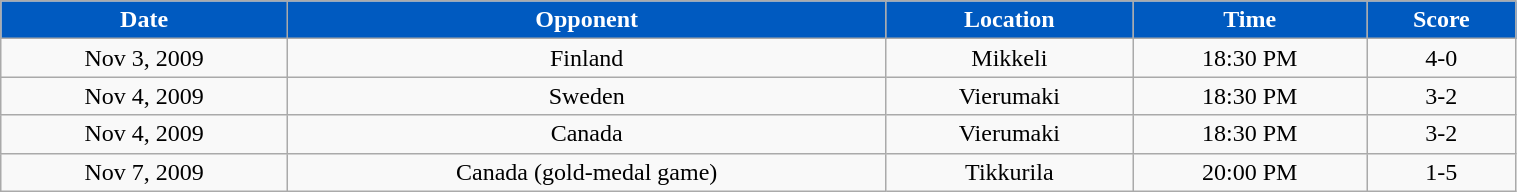<table class="wikitable" style="width:80%;">
<tr>
<th style="background:#005ac0; color:#fff;">Date</th>
<th style="background:#005ac0; color:#fff;">Opponent</th>
<th style="background:#005ac0; color:#fff;">Location</th>
<th style="background:#005ac0; color:#fff;">Time</th>
<th style="background:#005ac0; color:#fff;">Score</th>
</tr>
<tr style="text-align:center;" bgcolor="">
<td>Nov 3, 2009</td>
<td>Finland</td>
<td>Mikkeli</td>
<td>18:30 PM</td>
<td>4-0</td>
</tr>
<tr style="text-align:center;" bgcolor="">
<td>Nov 4, 2009</td>
<td>Sweden</td>
<td>Vierumaki</td>
<td>18:30 PM</td>
<td>3-2</td>
</tr>
<tr style="text-align:center;" bgcolor="">
<td>Nov 4, 2009</td>
<td>Canada</td>
<td>Vierumaki</td>
<td>18:30 PM</td>
<td>3-2</td>
</tr>
<tr style="text-align:center;" bgcolor="">
<td>Nov 7, 2009</td>
<td>Canada (gold-medal game)</td>
<td>Tikkurila</td>
<td>20:00 PM</td>
<td>1-5</td>
</tr>
</table>
